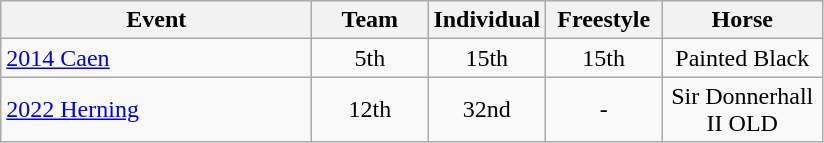<table class="wikitable" style="text-align: center;">
<tr ">
<th style="width:200px;">Event</th>
<th style="width:70px;">Team</th>
<th style="width:70px;">Individual</th>
<th style="width:70px;">Freestyle</th>
<th style="width:100px;">Horse</th>
</tr>
<tr>
<td align=left> <a href='#'>2014 Caen</a></td>
<td>5th</td>
<td>15th</td>
<td>15th</td>
<td>Painted Black</td>
</tr>
<tr>
<td align=left> <a href='#'>2022 Herning</a></td>
<td>12th</td>
<td>32nd</td>
<td>-</td>
<td>Sir Donnerhall II OLD</td>
</tr>
</table>
